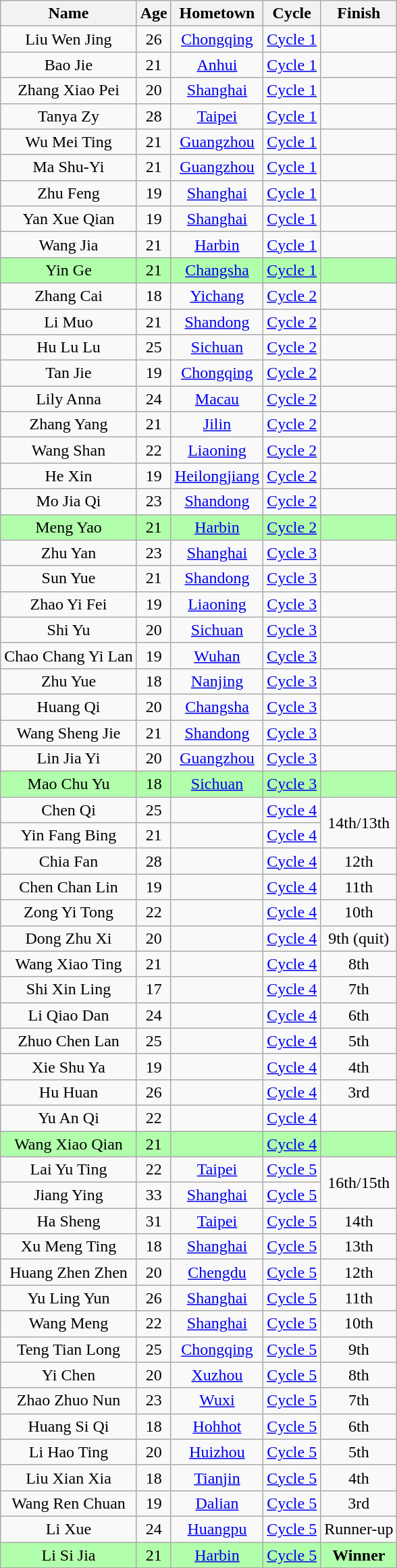<table class="wikitable sortable" style="text-align:center">
<tr>
<th bgcolor="#efefef">Name</th>
<th bgcolor="#efefef">Age</th>
<th bgcolor="#efefef">Hometown</th>
<th bgcolor="#efefef">Cycle</th>
<th bgcolor="#efefef">Finish</th>
</tr>
<tr>
<td>Liu Wen Jing</td>
<td>26</td>
<td><a href='#'>Chongqing</a></td>
<td><a href='#'>Cycle 1</a></td>
<td></td>
</tr>
<tr>
<td>Bao Jie</td>
<td>21</td>
<td><a href='#'>Anhui</a></td>
<td><a href='#'>Cycle 1</a></td>
<td></td>
</tr>
<tr>
<td>Zhang Xiao Pei</td>
<td>20</td>
<td><a href='#'>Shanghai</a></td>
<td><a href='#'>Cycle 1</a></td>
<td></td>
</tr>
<tr>
<td>Tanya Zy</td>
<td>28</td>
<td><a href='#'>Taipei</a></td>
<td><a href='#'>Cycle 1</a></td>
<td></td>
</tr>
<tr>
<td>Wu Mei Ting</td>
<td>21</td>
<td><a href='#'>Guangzhou</a></td>
<td><a href='#'>Cycle 1</a></td>
<td></td>
</tr>
<tr>
<td>Ma Shu-Yi</td>
<td>21</td>
<td><a href='#'>Guangzhou</a></td>
<td><a href='#'>Cycle 1</a></td>
<td></td>
</tr>
<tr>
<td>Zhu Feng</td>
<td>19</td>
<td><a href='#'>Shanghai</a></td>
<td><a href='#'>Cycle 1</a></td>
<td></td>
</tr>
<tr>
<td>Yan Xue Qian</td>
<td>19</td>
<td><a href='#'>Shanghai</a></td>
<td><a href='#'>Cycle 1</a></td>
<td></td>
</tr>
<tr>
<td>Wang Jia</td>
<td>21</td>
<td><a href='#'>Harbin</a></td>
<td><a href='#'>Cycle 1</a></td>
<td></td>
</tr>
<tr bgcolor=#B2FFAB>
<td>Yin Ge</td>
<td>21</td>
<td><a href='#'>Changsha</a></td>
<td><a href='#'>Cycle 1</a></td>
<td></td>
</tr>
<tr>
<td>Zhang Cai</td>
<td>18</td>
<td><a href='#'>Yichang</a></td>
<td><a href='#'>Cycle 2</a></td>
<td></td>
</tr>
<tr>
<td>Li Muo</td>
<td>21</td>
<td><a href='#'>Shandong</a></td>
<td><a href='#'>Cycle 2</a></td>
<td></td>
</tr>
<tr>
<td>Hu Lu Lu</td>
<td>25</td>
<td><a href='#'>Sichuan</a></td>
<td><a href='#'>Cycle 2</a></td>
<td></td>
</tr>
<tr>
<td>Tan Jie</td>
<td>19</td>
<td><a href='#'>Chongqing</a></td>
<td><a href='#'>Cycle 2</a></td>
<td></td>
</tr>
<tr>
<td>Lily Anna</td>
<td>24</td>
<td><a href='#'>Macau</a></td>
<td><a href='#'>Cycle 2</a></td>
<td></td>
</tr>
<tr>
<td>Zhang Yang</td>
<td>21</td>
<td><a href='#'>Jilin</a></td>
<td><a href='#'>Cycle 2</a></td>
<td></td>
</tr>
<tr>
<td>Wang Shan</td>
<td>22</td>
<td><a href='#'>Liaoning</a></td>
<td><a href='#'>Cycle 2</a></td>
<td></td>
</tr>
<tr>
<td>He Xin</td>
<td>19</td>
<td><a href='#'>Heilongjiang</a></td>
<td><a href='#'>Cycle 2</a></td>
<td></td>
</tr>
<tr>
<td>Mo Jia Qi</td>
<td>23</td>
<td><a href='#'>Shandong</a></td>
<td><a href='#'>Cycle 2</a></td>
<td></td>
</tr>
<tr bgcolor=#B2FFAB>
<td>Meng Yao</td>
<td>21</td>
<td><a href='#'>Harbin</a></td>
<td><a href='#'>Cycle 2</a></td>
<td></td>
</tr>
<tr>
<td>Zhu Yan</td>
<td>23</td>
<td><a href='#'>Shanghai</a></td>
<td><a href='#'>Cycle 3</a></td>
<td></td>
</tr>
<tr>
<td>Sun Yue</td>
<td>21</td>
<td><a href='#'>Shandong</a></td>
<td><a href='#'>Cycle 3</a></td>
<td></td>
</tr>
<tr>
<td>Zhao Yi Fei</td>
<td>19</td>
<td><a href='#'>Liaoning</a></td>
<td><a href='#'>Cycle 3</a></td>
<td></td>
</tr>
<tr>
<td>Shi Yu</td>
<td>20</td>
<td><a href='#'>Sichuan</a></td>
<td><a href='#'>Cycle 3</a></td>
<td></td>
</tr>
<tr>
<td>Chao Chang Yi Lan</td>
<td>19</td>
<td><a href='#'>Wuhan</a></td>
<td><a href='#'>Cycle 3</a></td>
<td></td>
</tr>
<tr>
<td>Zhu Yue</td>
<td>18</td>
<td><a href='#'>Nanjing</a></td>
<td><a href='#'>Cycle 3</a></td>
<td></td>
</tr>
<tr>
<td>Huang Qi</td>
<td>20</td>
<td><a href='#'>Changsha</a></td>
<td><a href='#'>Cycle 3</a></td>
<td></td>
</tr>
<tr>
<td>Wang Sheng Jie</td>
<td>21</td>
<td><a href='#'>Shandong</a></td>
<td><a href='#'>Cycle 3</a></td>
<td></td>
</tr>
<tr>
<td>Lin Jia Yi</td>
<td>20</td>
<td><a href='#'>Guangzhou</a></td>
<td><a href='#'>Cycle 3</a></td>
<td></td>
</tr>
<tr bgcolor=#B2FFAB>
<td>Mao Chu Yu</td>
<td>18</td>
<td><a href='#'>Sichuan</a></td>
<td><a href='#'>Cycle 3</a></td>
<td></td>
</tr>
<tr>
<td>Chen Qi</td>
<td>25</td>
<td></td>
<td><a href='#'>Cycle 4</a></td>
<td rowspan="2">14th/13th</td>
</tr>
<tr>
<td>Yin Fang Bing</td>
<td>21</td>
<td></td>
<td><a href='#'>Cycle 4</a></td>
</tr>
<tr>
<td>Chia Fan</td>
<td>28</td>
<td></td>
<td><a href='#'>Cycle 4</a></td>
<td>12th</td>
</tr>
<tr>
<td>Chen Chan Lin</td>
<td>19</td>
<td></td>
<td><a href='#'>Cycle 4</a></td>
<td>11th</td>
</tr>
<tr>
<td>Zong Yi Tong</td>
<td>22</td>
<td></td>
<td><a href='#'>Cycle 4</a></td>
<td>10th</td>
</tr>
<tr>
<td>Dong Zhu Xi</td>
<td>20</td>
<td></td>
<td><a href='#'>Cycle 4</a></td>
<td>9th (quit)</td>
</tr>
<tr>
<td>Wang Xiao Ting</td>
<td>21</td>
<td></td>
<td><a href='#'>Cycle 4</a></td>
<td>8th</td>
</tr>
<tr>
<td>Shi Xin Ling</td>
<td>17</td>
<td></td>
<td><a href='#'>Cycle 4</a></td>
<td>7th</td>
</tr>
<tr>
<td>Li Qiao Dan</td>
<td>24</td>
<td></td>
<td><a href='#'>Cycle 4</a></td>
<td>6th</td>
</tr>
<tr>
<td>Zhuo Chen Lan</td>
<td>25</td>
<td></td>
<td><a href='#'>Cycle 4</a></td>
<td>5th</td>
</tr>
<tr>
<td>Xie Shu Ya</td>
<td>19</td>
<td></td>
<td><a href='#'>Cycle 4</a></td>
<td>4th</td>
</tr>
<tr>
<td>Hu Huan</td>
<td>26</td>
<td></td>
<td><a href='#'>Cycle 4</a></td>
<td>3rd</td>
</tr>
<tr>
<td>Yu An Qi</td>
<td>22</td>
<td></td>
<td><a href='#'>Cycle 4</a></td>
<td></td>
</tr>
<tr bgcolor=#B2FFAB>
<td>Wang Xiao Qian</td>
<td>21</td>
<td></td>
<td><a href='#'>Cycle 4</a></td>
<td></td>
</tr>
<tr>
<td>Lai Yu Ting</td>
<td>22</td>
<td><a href='#'>Taipei</a></td>
<td><a href='#'>Cycle 5</a></td>
<td rowspan="2">16th/15th</td>
</tr>
<tr>
<td>Jiang Ying</td>
<td>33</td>
<td><a href='#'>Shanghai</a></td>
<td><a href='#'>Cycle 5</a></td>
</tr>
<tr>
<td>Ha Sheng</td>
<td>31</td>
<td><a href='#'>Taipei</a></td>
<td><a href='#'>Cycle 5</a></td>
<td>14th</td>
</tr>
<tr>
<td>Xu Meng Ting</td>
<td>18</td>
<td><a href='#'>Shanghai</a></td>
<td><a href='#'>Cycle 5</a></td>
<td>13th</td>
</tr>
<tr>
<td>Huang Zhen Zhen</td>
<td>20</td>
<td><a href='#'>Chengdu</a></td>
<td><a href='#'>Cycle 5</a></td>
<td>12th</td>
</tr>
<tr>
<td>Yu Ling Yun</td>
<td>26</td>
<td><a href='#'>Shanghai</a></td>
<td><a href='#'>Cycle 5</a></td>
<td>11th</td>
</tr>
<tr>
<td>Wang Meng</td>
<td>22</td>
<td><a href='#'>Shanghai</a></td>
<td><a href='#'>Cycle 5</a></td>
<td>10th</td>
</tr>
<tr>
<td>Teng Tian Long</td>
<td>25</td>
<td><a href='#'>Chongqing</a></td>
<td><a href='#'>Cycle 5</a></td>
<td>9th</td>
</tr>
<tr>
<td>Yi Chen</td>
<td>20</td>
<td><a href='#'>Xuzhou</a></td>
<td><a href='#'>Cycle 5</a></td>
<td>8th</td>
</tr>
<tr>
<td>Zhao Zhuo Nun</td>
<td>23</td>
<td><a href='#'>Wuxi</a></td>
<td><a href='#'>Cycle 5</a></td>
<td>7th</td>
</tr>
<tr>
<td>Huang Si Qi</td>
<td>18</td>
<td><a href='#'>Hohhot</a></td>
<td><a href='#'>Cycle 5</a></td>
<td>6th</td>
</tr>
<tr>
<td>Li Hao Ting</td>
<td>20</td>
<td><a href='#'>Huizhou</a></td>
<td><a href='#'>Cycle 5</a></td>
<td>5th</td>
</tr>
<tr>
<td>Liu Xian Xia</td>
<td>18</td>
<td><a href='#'>Tianjin</a></td>
<td><a href='#'>Cycle 5</a></td>
<td>4th</td>
</tr>
<tr>
<td>Wang Ren Chuan</td>
<td>19</td>
<td><a href='#'>Dalian</a></td>
<td><a href='#'>Cycle 5</a></td>
<td>3rd</td>
</tr>
<tr>
<td>Li Xue</td>
<td>24</td>
<td><a href='#'>Huangpu</a></td>
<td><a href='#'>Cycle 5</a></td>
<td>Runner-up</td>
</tr>
<tr bgcolor=#B2FFAB>
<td>Li Si Jia</td>
<td>21</td>
<td><a href='#'>Harbin</a></td>
<td><a href='#'>Cycle 5</a></td>
<td><strong>Winner</strong></td>
</tr>
</table>
